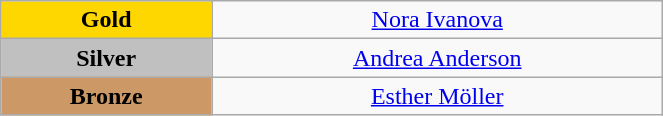<table class="wikitable" style="text-align:center; " width="35%">
<tr>
<td bgcolor="gold"><strong>Gold</strong></td>
<td><a href='#'>Nora Ivanova</a><br>  <small><em></em></small></td>
</tr>
<tr>
<td bgcolor="silver"><strong>Silver</strong></td>
<td><a href='#'>Andrea Anderson</a><br>  <small><em></em></small></td>
</tr>
<tr>
<td bgcolor="CC9966"><strong>Bronze</strong></td>
<td><a href='#'>Esther Möller</a><br>  <small><em></em></small></td>
</tr>
</table>
